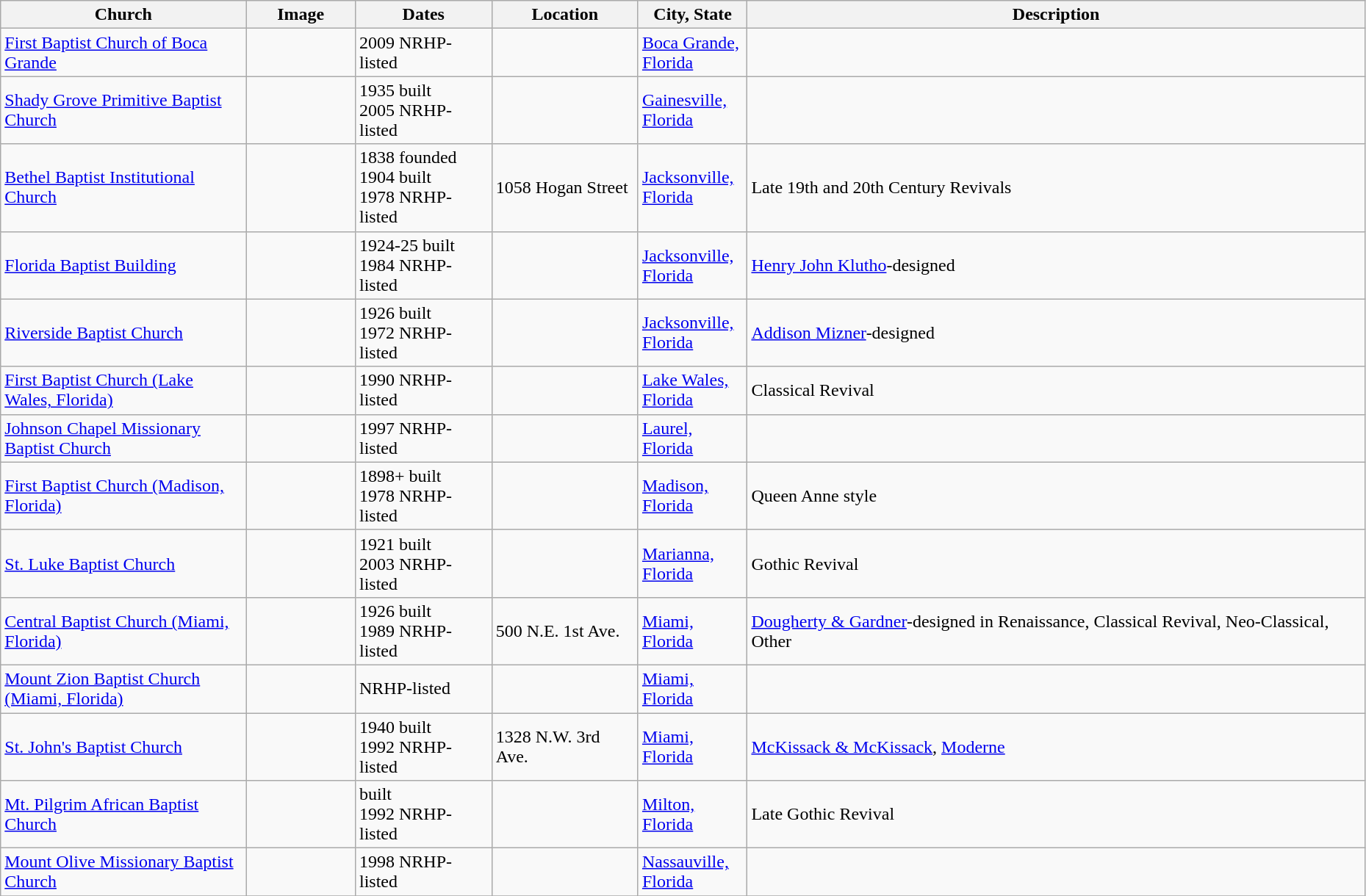<table class="wikitable sortable" style="width:98%">
<tr>
<th width = 18%><strong>Church</strong></th>
<th width = 8% class="unsortable"><strong>Image</strong></th>
<th width = 10%><strong>Dates</strong></th>
<th><strong>Location</strong></th>
<th width = 8%><strong>City, State</strong></th>
<th class="unsortable"><strong>Description</strong></th>
</tr>
<tr ->
<td><a href='#'>First Baptist Church of Boca Grande</a></td>
<td></td>
<td>2009 NRHP-listed</td>
<td></td>
<td><a href='#'>Boca Grande, Florida</a></td>
<td></td>
</tr>
<tr ->
<td><a href='#'>Shady Grove Primitive Baptist Church</a></td>
<td></td>
<td>1935 built<br>2005 NRHP-listed</td>
<td><small></small></td>
<td><a href='#'>Gainesville, Florida</a></td>
<td></td>
</tr>
<tr ->
<td><a href='#'>Bethel Baptist Institutional Church</a></td>
<td></td>
<td>1838 founded<br>1904 built<br>1978 NRHP-listed</td>
<td>1058 Hogan Street<br><small></small></td>
<td><a href='#'>Jacksonville, Florida</a></td>
<td>Late 19th and 20th Century Revivals</td>
</tr>
<tr ->
<td><a href='#'>Florida Baptist Building</a></td>
<td></td>
<td>1924-25 built<br>1984 NRHP-listed</td>
<td><small></small></td>
<td><a href='#'>Jacksonville, Florida</a></td>
<td><a href='#'>Henry John Klutho</a>-designed</td>
</tr>
<tr ->
<td><a href='#'>Riverside Baptist Church</a></td>
<td></td>
<td>1926 built<br>1972 NRHP-listed</td>
<td><small></small></td>
<td><a href='#'>Jacksonville, Florida</a></td>
<td><a href='#'>Addison Mizner</a>-designed</td>
</tr>
<tr ->
<td><a href='#'>First Baptist Church (Lake Wales, Florida)</a></td>
<td></td>
<td>1990 NRHP-listed</td>
<td><small></small></td>
<td><a href='#'>Lake Wales, Florida</a></td>
<td>Classical Revival</td>
</tr>
<tr ->
<td><a href='#'>Johnson Chapel Missionary Baptist Church</a></td>
<td></td>
<td>1997 NRHP-listed</td>
<td><small></small></td>
<td><a href='#'>Laurel, Florida</a></td>
<td></td>
</tr>
<tr ->
<td><a href='#'>First Baptist Church (Madison, Florida)</a></td>
<td></td>
<td>1898+ built<br>1978 NRHP-listed</td>
<td><small></small></td>
<td><a href='#'>Madison, Florida</a></td>
<td>Queen Anne style</td>
</tr>
<tr ->
<td><a href='#'>St. Luke Baptist Church</a></td>
<td></td>
<td>1921 built<br>2003 NRHP-listed</td>
<td><small></small></td>
<td><a href='#'>Marianna, Florida</a></td>
<td>Gothic Revival</td>
</tr>
<tr ->
<td><a href='#'>Central Baptist Church (Miami, Florida)</a></td>
<td></td>
<td>1926 built<br>1989 NRHP-listed</td>
<td>500 N.E. 1st Ave.<br><small></small></td>
<td><a href='#'>Miami, Florida</a></td>
<td><a href='#'>Dougherty & Gardner</a>-designed in Renaissance, Classical Revival, Neo-Classical, Other</td>
</tr>
<tr ->
<td><a href='#'>Mount Zion Baptist Church (Miami, Florida)</a></td>
<td></td>
<td>NRHP-listed</td>
<td><small></small></td>
<td><a href='#'>Miami, Florida</a></td>
<td></td>
</tr>
<tr ->
<td><a href='#'>St. John's Baptist Church</a></td>
<td></td>
<td>1940 built<br>1992 NRHP-listed</td>
<td>1328 N.W. 3rd Ave.<br><small></small></td>
<td><a href='#'>Miami, Florida</a></td>
<td><a href='#'>McKissack & McKissack</a>, <a href='#'>Moderne</a></td>
</tr>
<tr ->
<td><a href='#'>Mt. Pilgrim African Baptist Church</a></td>
<td></td>
<td>built<br>1992 NRHP-listed</td>
<td><small></small></td>
<td><a href='#'>Milton, Florida</a></td>
<td>Late Gothic Revival</td>
</tr>
<tr ->
<td><a href='#'>Mount Olive Missionary Baptist Church</a></td>
<td></td>
<td>1998 NRHP-listed</td>
<td><small></small></td>
<td><a href='#'>Nassauville, Florida</a></td>
<td></td>
</tr>
<tr ->
</tr>
</table>
